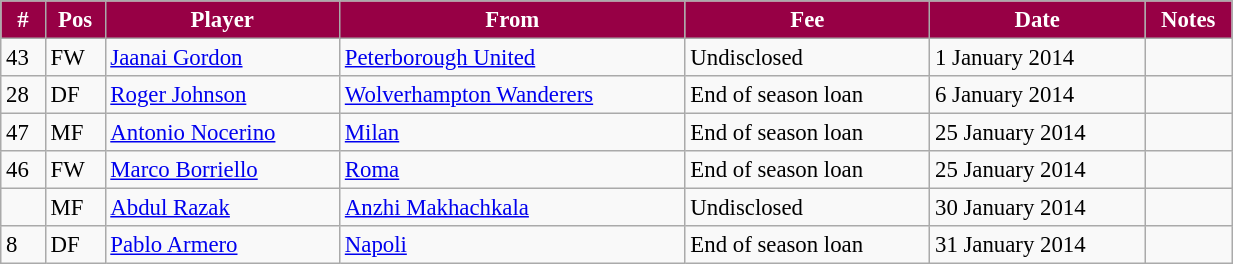<table class="wikitable" style="width:65%; text-align:center; font-size:95%; text-align:left;">
<tr>
<th style="background:#970045; color:white; text-align:center;"><strong>#</strong></th>
<th style="background:#970045; color:white; text-align:center;"><strong>Pos</strong></th>
<th style="background:#970045; color:white; text-align:center;"><strong>Player</strong></th>
<th style="background:#970045; color:white; text-align:center;"><strong>From</strong></th>
<th style="background:#970045; color:white; text-align:center;"><strong>Fee</strong></th>
<th style="background:#970045; color:white; text-align:center;"><strong>Date</strong></th>
<th style="background:#970045; color:white; text-align:center;"><strong>Notes</strong></th>
</tr>
<tr>
<td>43</td>
<td>FW</td>
<td> <a href='#'>Jaanai Gordon</a></td>
<td> <a href='#'>Peterborough United</a></td>
<td>Undisclosed</td>
<td>1 January 2014</td>
<td></td>
</tr>
<tr>
<td>28</td>
<td>DF</td>
<td> <a href='#'>Roger Johnson</a></td>
<td> <a href='#'>Wolverhampton Wanderers</a></td>
<td>End of season loan</td>
<td>6 January 2014</td>
<td></td>
</tr>
<tr>
<td>47</td>
<td>MF</td>
<td> <a href='#'>Antonio Nocerino</a></td>
<td> <a href='#'>Milan</a></td>
<td>End of season loan</td>
<td>25 January 2014</td>
<td></td>
</tr>
<tr>
<td>46</td>
<td>FW</td>
<td> <a href='#'>Marco Borriello</a></td>
<td> <a href='#'>Roma</a></td>
<td>End of season loan</td>
<td>25 January 2014</td>
<td></td>
</tr>
<tr>
<td></td>
<td>MF</td>
<td> <a href='#'>Abdul Razak</a></td>
<td> <a href='#'>Anzhi Makhachkala</a></td>
<td>Undisclosed</td>
<td>30 January 2014</td>
<td></td>
</tr>
<tr>
<td>8</td>
<td>DF</td>
<td> <a href='#'>Pablo Armero</a></td>
<td> <a href='#'>Napoli</a></td>
<td>End of season loan</td>
<td>31 January 2014</td>
<td></td>
</tr>
</table>
